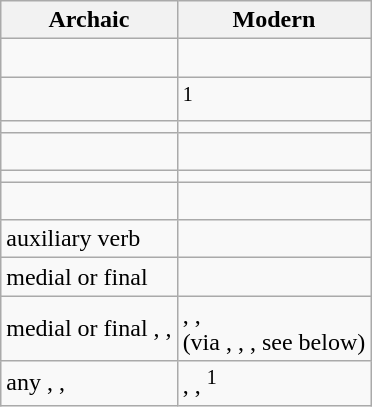<table class="wikitable">
<tr>
<th>Archaic</th>
<th>Modern</th>
</tr>
<tr>
<td><br></td>
<td></td>
</tr>
<tr>
<td><br></td>
<td><sup>1</sup></td>
</tr>
<tr>
<td></td>
<td></td>
</tr>
<tr>
<td><br></td>
<td></td>
</tr>
<tr>
<td></td>
<td></td>
</tr>
<tr>
<td><br></td>
<td></td>
</tr>
<tr>
<td>auxiliary verb </td>
<td></td>
</tr>
<tr>
<td>medial or final </td>
<td></td>
</tr>
<tr>
<td>medial or final , , </td>
<td>, , <br>(via , , , see below)</td>
</tr>
<tr>
<td>any , , </td>
<td>, , <sup>1</sup></td>
</tr>
</table>
